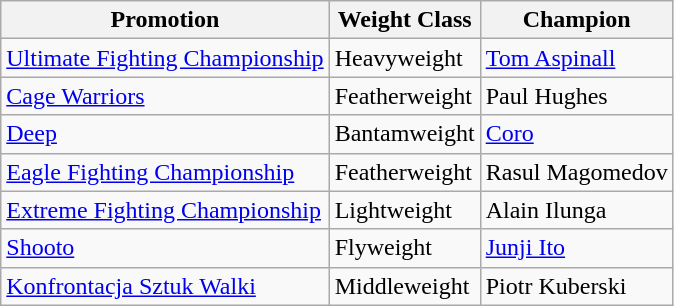<table class="wikitable">
<tr>
<th>Promotion</th>
<th>Weight Class</th>
<th>Champion</th>
</tr>
<tr>
<td><a href='#'>Ultimate Fighting Championship</a></td>
<td>Heavyweight</td>
<td><a href='#'>Tom Aspinall</a></td>
</tr>
<tr>
<td rowspan=1><a href='#'>Cage Warriors</a></td>
<td>Featherweight</td>
<td>Paul Hughes</td>
</tr>
<tr>
<td rowspan=1><a href='#'>Deep</a></td>
<td>Bantamweight</td>
<td><a href='#'>Coro</a></td>
</tr>
<tr>
<td rowspan=1><a href='#'>Eagle Fighting Championship</a></td>
<td>Featherweight</td>
<td>Rasul Magomedov</td>
</tr>
<tr>
<td rowspan=1><a href='#'>Extreme Fighting Championship</a></td>
<td>Lightweight</td>
<td>Alain Ilunga</td>
</tr>
<tr>
<td rowspan=1><a href='#'>Shooto</a></td>
<td>Flyweight</td>
<td><a href='#'>Junji Ito</a></td>
</tr>
<tr>
<td rowspan=1><a href='#'>Konfrontacja Sztuk Walki</a></td>
<td>Middleweight</td>
<td>Piotr Kuberski</td>
</tr>
</table>
